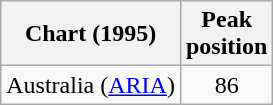<table class="wikitable">
<tr>
<th align="left">Chart (1995)</th>
<th align="left">Peak<br>position</th>
</tr>
<tr>
<td align="left">Australia (<a href='#'>ARIA</a>)</td>
<td style="text-align:center;">86</td>
</tr>
</table>
